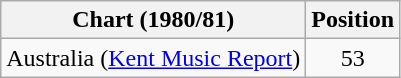<table class="wikitable">
<tr>
<th>Chart (1980/81)</th>
<th>Position</th>
</tr>
<tr>
<td>Australia (<a href='#'>Kent Music Report</a>)</td>
<td align="center">53</td>
</tr>
</table>
